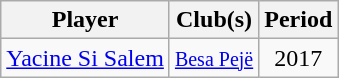<table class="wikitable collapsible collapsed" style="text-align:center">
<tr>
<th scope="col">Player</th>
<th scope="col" class="unsortable">Club(s)</th>
<th scope="col">Period</th>
</tr>
<tr>
<td align="left"><a href='#'>Yacine Si Salem</a></td>
<td><small><a href='#'>Besa Pejë</a></small></td>
<td>2017</td>
</tr>
</table>
